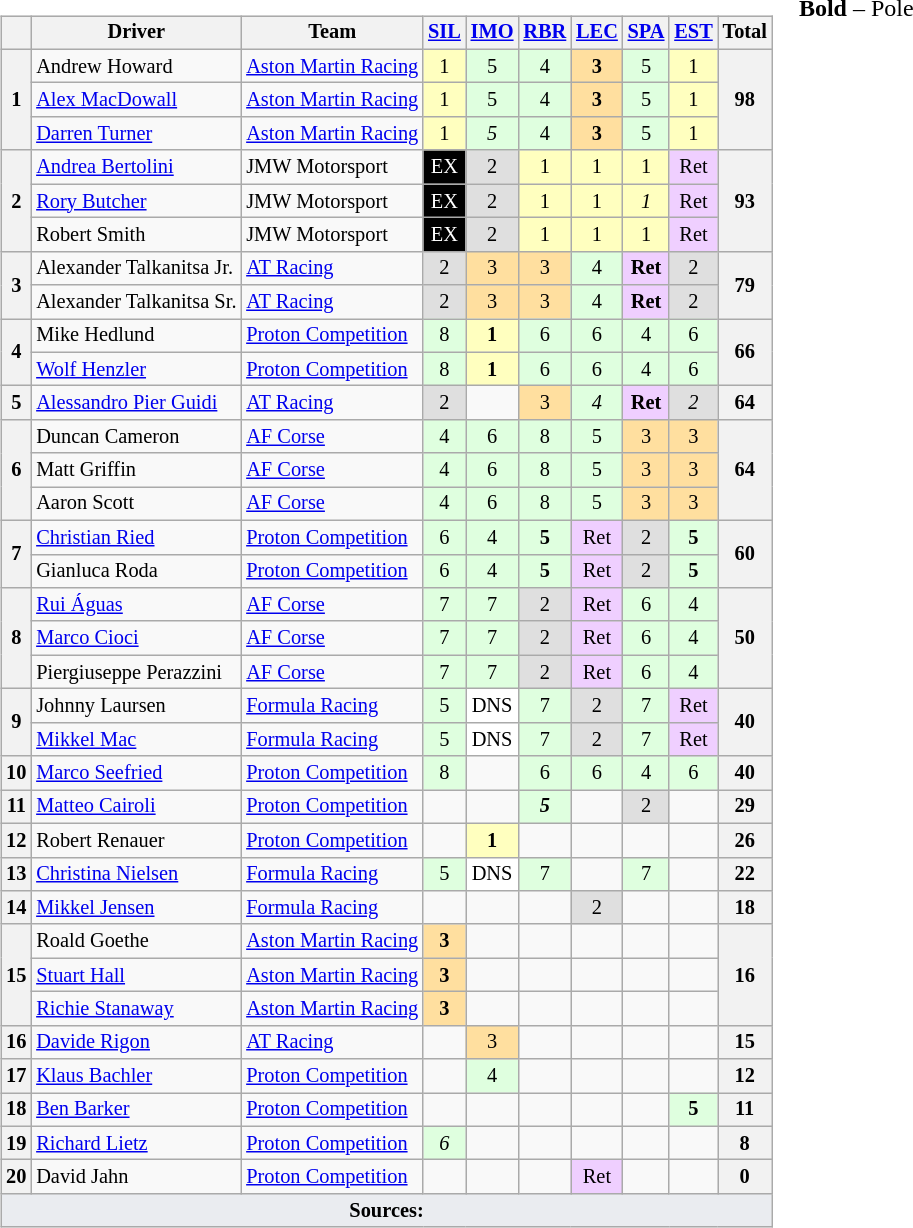<table>
<tr>
<td valign="top"><br><table class="wikitable" style="font-size: 85%; text-align:center">
<tr>
<th></th>
<th>Driver</th>
<th>Team</th>
<th><a href='#'>SIL</a><br></th>
<th><a href='#'>IMO</a><br></th>
<th><a href='#'>RBR</a><br></th>
<th><a href='#'>LEC</a><br></th>
<th><a href='#'>SPA</a><br></th>
<th><a href='#'>EST</a><br></th>
<th>Total</th>
</tr>
<tr>
<th rowspan="3">1</th>
<td align=left> Andrew Howard</td>
<td align=left> <a href='#'>Aston Martin Racing</a></td>
<td style="background:#ffffbf;">1</td>
<td style="background:#dfffdf;">5</td>
<td style="background:#dfffdf;">4</td>
<td style="background:#ffdf9f;"><strong>3</strong></td>
<td style="background:#dfffdf;">5</td>
<td style="background:#ffffbf;">1</td>
<th rowspan="3">98</th>
</tr>
<tr>
<td align=left> <a href='#'>Alex MacDowall</a></td>
<td align=left> <a href='#'>Aston Martin Racing</a></td>
<td style="background:#ffffbf;">1</td>
<td style="background:#dfffdf;">5</td>
<td style="background:#dfffdf;">4</td>
<td style="background:#ffdf9f;"><strong>3</strong></td>
<td style="background:#dfffdf;">5</td>
<td style="background:#ffffbf;">1</td>
</tr>
<tr>
<td align=left> <a href='#'>Darren Turner</a></td>
<td align=left> <a href='#'>Aston Martin Racing</a></td>
<td style="background:#ffffbf;">1</td>
<td style="background:#dfffdf;"><em>5</em></td>
<td style="background:#dfffdf;">4</td>
<td style="background:#ffdf9f;"><strong>3</strong></td>
<td style="background:#dfffdf;">5</td>
<td style="background:#ffffbf;">1</td>
</tr>
<tr>
<th rowspan="3">2</th>
<td align=left> <a href='#'>Andrea Bertolini</a></td>
<td align=left> JMW Motorsport</td>
<td style="background:#000000; color:white;">EX</td>
<td style="background:#dfdfdf;">2</td>
<td style="background:#ffffbf;">1</td>
<td style="background:#ffffbf;">1</td>
<td style="background:#ffffbf;">1</td>
<td style="background:#efcfff;">Ret</td>
<th rowspan="3">93</th>
</tr>
<tr>
<td align=left> <a href='#'>Rory Butcher</a></td>
<td align=left> JMW Motorsport</td>
<td style="background:#000000; color:white;">EX</td>
<td style="background:#dfdfdf;">2</td>
<td style="background:#ffffbf;">1</td>
<td style="background:#ffffbf;">1</td>
<td style="background:#ffffbf;"><em>1</em></td>
<td style="background:#efcfff;">Ret</td>
</tr>
<tr>
<td align=left> Robert Smith</td>
<td align=left> JMW Motorsport</td>
<td style="background:#000000; color:white;">EX</td>
<td style="background:#dfdfdf;">2</td>
<td style="background:#ffffbf;">1</td>
<td style="background:#ffffbf;">1</td>
<td style="background:#ffffbf;">1</td>
<td style="background:#efcfff;">Ret</td>
</tr>
<tr>
<th rowspan="2">3</th>
<td align=left> Alexander Talkanitsa Jr.</td>
<td align=left> <a href='#'>AT Racing</a></td>
<td style="background:#dfdfdf;">2</td>
<td style="background:#ffdf9f;">3</td>
<td style="background:#ffdf9f;">3</td>
<td style="background:#dfffdf;">4</td>
<td style="background:#efcfff;"><strong>Ret</strong></td>
<td style="background:#dfdfdf;">2</td>
<th rowspan="2">79</th>
</tr>
<tr>
<td align=left> Alexander Talkanitsa Sr.</td>
<td align=left> <a href='#'>AT Racing</a></td>
<td style="background:#dfdfdf;">2</td>
<td style="background:#ffdf9f;">3</td>
<td style="background:#ffdf9f;">3</td>
<td style="background:#dfffdf;">4</td>
<td style="background:#efcfff;"><strong>Ret</strong></td>
<td style="background:#dfdfdf;">2</td>
</tr>
<tr>
<th rowspan="2">4</th>
<td align=left> Mike Hedlund</td>
<td align=left> <a href='#'>Proton Competition</a></td>
<td style="background:#dfffdf;">8</td>
<td style="background:#ffffbf;"><strong>1</strong></td>
<td style="background:#dfffdf;">6</td>
<td style="background:#dfffdf;">6</td>
<td style="background:#dfffdf;">4</td>
<td style="background:#dfffdf;">6</td>
<th rowspan="2">66</th>
</tr>
<tr>
<td align=left> <a href='#'>Wolf Henzler</a></td>
<td align=left> <a href='#'>Proton Competition</a></td>
<td style="background:#dfffdf;">8</td>
<td style="background:#ffffbf;"><strong>1</strong></td>
<td style="background:#dfffdf;">6</td>
<td style="background:#dfffdf;">6</td>
<td style="background:#dfffdf;">4</td>
<td style="background:#dfffdf;">6</td>
</tr>
<tr>
<th>5</th>
<td align=left> <a href='#'>Alessandro Pier Guidi</a></td>
<td align=left> <a href='#'>AT Racing</a></td>
<td style="background:#dfdfdf;">2</td>
<td></td>
<td style="background:#ffdf9f;">3</td>
<td style="background:#dfffdf;"><em>4</em></td>
<td style="background:#efcfff;"><strong>Ret</strong></td>
<td style="background:#dfdfdf;"><em>2</em></td>
<th>64</th>
</tr>
<tr>
<th rowspan="3">6</th>
<td align=left> Duncan Cameron</td>
<td align=left> <a href='#'>AF Corse</a></td>
<td style="background:#dfffdf;">4</td>
<td style="background:#dfffdf;">6</td>
<td style="background:#dfffdf;">8</td>
<td style="background:#dfffdf;">5</td>
<td style="background:#ffdf9f;">3</td>
<td style="background:#ffdf9f;">3</td>
<th rowspan="3">64</th>
</tr>
<tr>
<td align=left> Matt Griffin</td>
<td align=left> <a href='#'>AF Corse</a></td>
<td style="background:#dfffdf;">4</td>
<td style="background:#dfffdf;">6</td>
<td style="background:#dfffdf;">8</td>
<td style="background:#dfffdf;">5</td>
<td style="background:#ffdf9f;">3</td>
<td style="background:#ffdf9f;">3</td>
</tr>
<tr>
<td align=left> Aaron Scott</td>
<td align=left> <a href='#'>AF Corse</a></td>
<td style="background:#dfffdf;">4</td>
<td style="background:#dfffdf;">6</td>
<td style="background:#dfffdf;">8</td>
<td style="background:#dfffdf;">5</td>
<td style="background:#ffdf9f;">3</td>
<td style="background:#ffdf9f;">3</td>
</tr>
<tr>
<th rowspan="2">7</th>
<td align=left> <a href='#'>Christian Ried</a></td>
<td align=left> <a href='#'>Proton Competition</a></td>
<td style="background:#dfffdf;">6</td>
<td style="background:#dfffdf;">4</td>
<td style="background:#dfffdf;"><strong>5</strong></td>
<td style="background:#efcfff;">Ret</td>
<td style="background:#dfdfdf;">2</td>
<td style="background:#dfffdf;"><strong>5</strong></td>
<th rowspan="2">60</th>
</tr>
<tr>
<td align=left> Gianluca Roda</td>
<td align=left> <a href='#'>Proton Competition</a></td>
<td style="background:#dfffdf;">6</td>
<td style="background:#dfffdf;">4</td>
<td style="background:#dfffdf;"><strong>5</strong></td>
<td style="background:#efcfff;">Ret</td>
<td style="background:#dfdfdf;">2</td>
<td style="background:#dfffdf;"><strong>5</strong></td>
</tr>
<tr>
<th rowspan="3">8</th>
<td align=left> <a href='#'>Rui Águas</a></td>
<td align=left> <a href='#'>AF Corse</a></td>
<td style="background:#dfffdf;">7</td>
<td style="background:#dfffdf;">7</td>
<td style="background:#dfdfdf;">2</td>
<td style="background:#efcfff;">Ret</td>
<td style="background:#dfffdf;">6</td>
<td style="background:#dfffdf;">4</td>
<th rowspan="3">50</th>
</tr>
<tr>
<td align=left> <a href='#'>Marco Cioci</a></td>
<td align=left> <a href='#'>AF Corse</a></td>
<td style="background:#dfffdf;">7</td>
<td style="background:#dfffdf;">7</td>
<td style="background:#dfdfdf;">2</td>
<td style="background:#efcfff;">Ret</td>
<td style="background:#dfffdf;">6</td>
<td style="background:#dfffdf;">4</td>
</tr>
<tr>
<td align=left> Piergiuseppe Perazzini</td>
<td align=left> <a href='#'>AF Corse</a></td>
<td style="background:#dfffdf;">7</td>
<td style="background:#dfffdf;">7</td>
<td style="background:#dfdfdf;">2</td>
<td style="background:#efcfff;">Ret</td>
<td style="background:#dfffdf;">6</td>
<td style="background:#dfffdf;">4</td>
</tr>
<tr>
<th rowspan="2">9</th>
<td align=left> Johnny Laursen</td>
<td align=left> <a href='#'>Formula Racing</a></td>
<td style="background:#dfffdf;">5</td>
<td style="background:#ffffff;">DNS</td>
<td style="background:#dfffdf;">7</td>
<td style="background:#dfdfdf;">2</td>
<td style="background:#dfffdf;">7</td>
<td style="background:#efcfff;">Ret</td>
<th rowspan="2">40</th>
</tr>
<tr>
<td align=left> <a href='#'>Mikkel Mac</a></td>
<td align=left> <a href='#'>Formula Racing</a></td>
<td style="background:#dfffdf;">5</td>
<td style="background:#ffffff;">DNS</td>
<td style="background:#dfffdf;">7</td>
<td style="background:#dfdfdf;">2</td>
<td style="background:#dfffdf;">7</td>
<td style="background:#efcfff;">Ret</td>
</tr>
<tr>
<th>10</th>
<td align=left> <a href='#'>Marco Seefried</a></td>
<td align=left> <a href='#'>Proton Competition</a></td>
<td style="background:#dfffdf;">8</td>
<td></td>
<td style="background:#dfffdf;">6</td>
<td style="background:#dfffdf;">6</td>
<td style="background:#dfffdf;">4</td>
<td style="background:#dfffdf;">6</td>
<th>40</th>
</tr>
<tr>
<th>11</th>
<td align=left> <a href='#'>Matteo Cairoli</a></td>
<td align=left> <a href='#'>Proton Competition</a></td>
<td></td>
<td></td>
<td style="background:#dfffdf;"><strong><em>5</em></strong></td>
<td></td>
<td style="background:#dfdfdf;">2</td>
<td></td>
<th>29</th>
</tr>
<tr>
<th>12</th>
<td align=left> Robert Renauer</td>
<td align=left> <a href='#'>Proton Competition</a></td>
<td></td>
<td style="background:#ffffbf;"><strong>1</strong></td>
<td></td>
<td></td>
<td></td>
<td></td>
<th>26</th>
</tr>
<tr>
<th>13</th>
<td align=left> <a href='#'>Christina Nielsen</a></td>
<td align=left> <a href='#'>Formula Racing</a></td>
<td style="background:#dfffdf;">5</td>
<td style="background:#ffffff;">DNS</td>
<td style="background:#dfffdf;">7</td>
<td></td>
<td style="background:#dfffdf;">7</td>
<td></td>
<th>22</th>
</tr>
<tr>
<th>14</th>
<td align=left> <a href='#'>Mikkel Jensen</a></td>
<td align=left> <a href='#'>Formula Racing</a></td>
<td></td>
<td></td>
<td></td>
<td style="background:#dfdfdf;">2</td>
<td></td>
<td></td>
<th>18</th>
</tr>
<tr>
<th rowspan="3">15</th>
<td align=left> Roald Goethe</td>
<td align=left> <a href='#'>Aston Martin Racing</a></td>
<td style="background:#ffdf9f;"><strong>3</strong></td>
<td></td>
<td></td>
<td></td>
<td></td>
<td></td>
<th rowspan="3">16</th>
</tr>
<tr>
<td align=left> <a href='#'>Stuart Hall</a></td>
<td align=left> <a href='#'>Aston Martin Racing</a></td>
<td style="background:#ffdf9f;"><strong>3</strong></td>
<td></td>
<td></td>
<td></td>
<td></td>
<td></td>
</tr>
<tr>
<td align=left> <a href='#'>Richie Stanaway</a></td>
<td align=left> <a href='#'>Aston Martin Racing</a></td>
<td style="background:#ffdf9f;"><strong>3</strong></td>
<td></td>
<td></td>
<td></td>
<td></td>
<td></td>
</tr>
<tr>
<th>16</th>
<td align=left> <a href='#'>Davide Rigon</a></td>
<td align=left> <a href='#'>AT Racing</a></td>
<td></td>
<td style="background:#ffdf9f;">3</td>
<td></td>
<td></td>
<td></td>
<td></td>
<th>15</th>
</tr>
<tr>
<th>17</th>
<td align=left> <a href='#'>Klaus Bachler</a></td>
<td align=left> <a href='#'>Proton Competition</a></td>
<td></td>
<td style="background:#dfffdf;">4</td>
<td></td>
<td></td>
<td></td>
<td></td>
<th>12</th>
</tr>
<tr>
<th>18</th>
<td align=left> <a href='#'>Ben Barker</a></td>
<td align=left> <a href='#'>Proton Competition</a></td>
<td></td>
<td></td>
<td></td>
<td></td>
<td></td>
<td style="background:#dfffdf;"><strong>5</strong></td>
<th>11</th>
</tr>
<tr>
<th>19</th>
<td align=left> <a href='#'>Richard Lietz</a></td>
<td align=left> <a href='#'>Proton Competition</a></td>
<td style="background:#dfffdf;"><em>6</em></td>
<td></td>
<td></td>
<td></td>
<td></td>
<td></td>
<th>8</th>
</tr>
<tr>
<th>20</th>
<td align=left> David Jahn</td>
<td align=left> <a href='#'>Proton Competition</a></td>
<td></td>
<td></td>
<td></td>
<td style="background:#efcfff;">Ret</td>
<td></td>
<td></td>
<th>0</th>
</tr>
<tr class="sortbottom">
<td colspan="10" style="background-color:#EAECF0;text-align:center"><strong>Sources:</strong></td>
</tr>
</table>
</td>
<td valign="top"><br>
<span><strong>Bold</strong> – Pole<br></span></td>
</tr>
</table>
